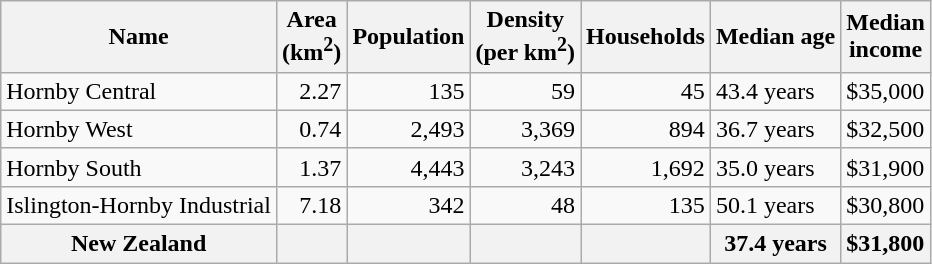<table class="wikitable">
<tr>
<th>Name</th>
<th>Area<br>(km<sup>2</sup>)</th>
<th>Population</th>
<th>Density<br>(per km<sup>2</sup>)</th>
<th>Households</th>
<th>Median age</th>
<th>Median<br>income</th>
</tr>
<tr>
<td>Hornby Central</td>
<td style="text-align:right;">2.27</td>
<td style="text-align:right;">135</td>
<td style="text-align:right;">59</td>
<td style="text-align:right;">45</td>
<td>43.4 years</td>
<td>$35,000</td>
</tr>
<tr>
<td>Hornby West</td>
<td style="text-align:right;">0.74</td>
<td style="text-align:right;">2,493</td>
<td style="text-align:right;">3,369</td>
<td style="text-align:right;">894</td>
<td>36.7 years</td>
<td>$32,500</td>
</tr>
<tr>
<td>Hornby South</td>
<td style="text-align:right;">1.37</td>
<td style="text-align:right;">4,443</td>
<td style="text-align:right;">3,243</td>
<td style="text-align:right;">1,692</td>
<td>35.0 years</td>
<td>$31,900</td>
</tr>
<tr>
<td>Islington-Hornby Industrial</td>
<td style="text-align:right;">7.18</td>
<td style="text-align:right;">342</td>
<td style="text-align:right;">48</td>
<td style="text-align:right;">135</td>
<td>50.1 years</td>
<td>$30,800</td>
</tr>
<tr>
<th>New Zealand</th>
<th></th>
<th></th>
<th></th>
<th></th>
<th>37.4 years</th>
<th style="text-align:left;">$31,800</th>
</tr>
</table>
